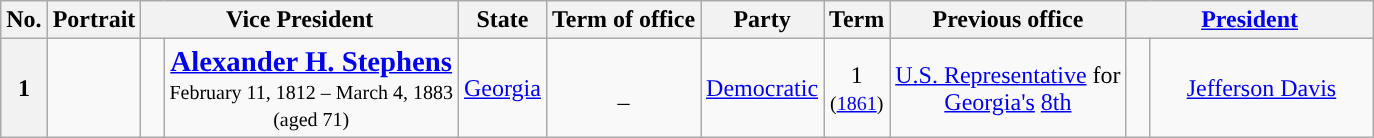<table class="wikitable" style="text-align: center;">
<tr>
<th>No.</th>
<th>Portrait</th>
<th colspan="2">Vice President</th>
<th>State</th>
<th>Term of office</th>
<th>Party</th>
<th>Term</th>
<th>Previous office</th>
<th colspan="2" style="width: 18%;"><a href='#'>President</a></th>
</tr>
<tr>
<th>1</th>
<td></td>
<td style="background:">  </td>
<td><strong><big><a href='#'>Alexander H. Stephens</a></big></strong><br><small>February 11, 1812 – March 4, 1883<br>(aged 71)</small></td>
<td><a href='#'>Georgia</a></td>
<td> <br>–<br></td>
<td><a href='#'>Democratic</a></td>
<td>1<br><small>(<a href='#'>1861</a>)</small></td>
<td><a href='#'>U.S. Representative</a> for<br> <a href='#'>Georgia's</a> <a href='#'>8th</a></td>
<td style="background:"> </td>
<td><a href='#'>Jefferson Davis</a></td>
</tr>
</table>
